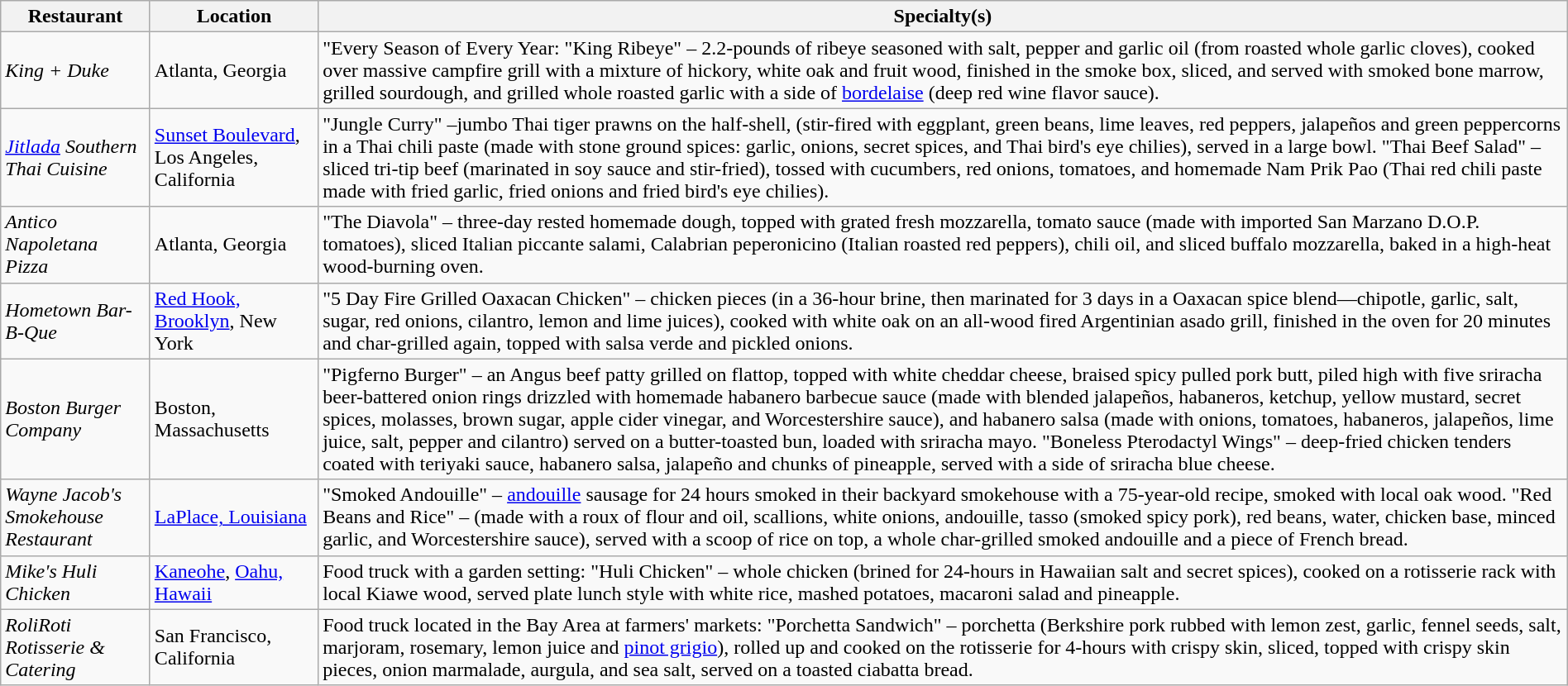<table class="wikitable" style="width:100%;">
<tr>
<th>Restaurant</th>
<th>Location</th>
<th>Specialty(s)</th>
</tr>
<tr>
<td><em>King + Duke</em></td>
<td>Atlanta, Georgia</td>
<td>"Every Season of Every Year: "King Ribeye" – 2.2-pounds of ribeye seasoned with salt, pepper and garlic oil (from roasted whole garlic cloves), cooked over massive campfire grill with a mixture of hickory, white oak and fruit wood, finished in the smoke box, sliced, and served with smoked bone marrow, grilled sourdough, and grilled whole roasted garlic with a side of <a href='#'>bordelaise</a> (deep red wine flavor sauce).</td>
</tr>
<tr>
<td><em><a href='#'>Jitlada</a> Southern Thai Cuisine</em></td>
<td><a href='#'>Sunset Boulevard</a>, Los Angeles, California</td>
<td>"Jungle Curry" –jumbo Thai tiger prawns on the half-shell, (stir-fired with eggplant, green beans, lime leaves, red peppers, jalapeños and green peppercorns in a Thai chili paste (made with stone ground spices: garlic, onions, secret spices, and Thai bird's eye chilies), served in a large bowl. "Thai Beef Salad" – sliced tri-tip beef (marinated in soy sauce and stir-fried), tossed with cucumbers, red onions, tomatoes, and homemade Nam Prik Pao (Thai red chili paste made with fried garlic, fried onions and fried bird's eye chilies).</td>
</tr>
<tr>
<td><em>Antico Napoletana Pizza</em></td>
<td>Atlanta, Georgia</td>
<td>"The Diavola" – three-day rested homemade dough, topped with grated fresh mozzarella, tomato sauce (made with imported San Marzano D.O.P. tomatoes), sliced Italian piccante salami, Calabrian peperonicino (Italian roasted red peppers), chili oil, and sliced buffalo mozzarella, baked in a high-heat wood-burning oven.</td>
</tr>
<tr>
<td><em>Hometown Bar-B-Que</em></td>
<td><a href='#'>Red Hook, Brooklyn</a>, New York</td>
<td>"5 Day Fire Grilled Oaxacan Chicken" – chicken pieces (in a 36-hour brine, then marinated for 3 days in a Oaxacan spice blend—chipotle, garlic, salt, sugar, red onions, cilantro, lemon and lime juices), cooked with white oak on an all-wood fired Argentinian asado grill, finished in the oven for 20 minutes and char-grilled again, topped with salsa verde and pickled onions.</td>
</tr>
<tr>
<td><em>Boston Burger Company</em></td>
<td>Boston, Massachusetts</td>
<td>"Pigferno Burger" – an Angus beef patty grilled on flattop, topped with white cheddar cheese, braised spicy pulled pork butt, piled high with five sriracha beer-battered onion rings drizzled with homemade habanero barbecue sauce (made with blended jalapeños, habaneros, ketchup, yellow mustard, secret spices, molasses, brown sugar, apple cider vinegar, and Worcestershire sauce), and habanero salsa (made with onions, tomatoes, habaneros, jalapeños, lime juice, salt, pepper and cilantro) served on a butter-toasted bun, loaded with sriracha mayo. "Boneless Pterodactyl Wings" – deep-fried chicken tenders coated with teriyaki sauce, habanero salsa, jalapeño and chunks of pineapple, served with a side of sriracha blue cheese.</td>
</tr>
<tr>
<td><em>Wayne Jacob's Smokehouse Restaurant</em></td>
<td><a href='#'>LaPlace, Louisiana</a></td>
<td>"Smoked Andouille" – <a href='#'>andouille</a> sausage for 24 hours smoked in their backyard smokehouse with a 75-year-old recipe, smoked with local oak wood. "Red Beans and Rice" – (made with a roux of flour and oil, scallions, white onions, andouille, tasso (smoked spicy pork), red beans, water, chicken base, minced garlic, and Worcestershire sauce), served with a scoop of rice on top, a whole char-grilled smoked andouille and a piece of French bread.</td>
</tr>
<tr>
<td><em>Mike's Huli Chicken</em></td>
<td><a href='#'>Kaneohe</a>, <a href='#'>Oahu, Hawaii</a></td>
<td>Food truck with a garden setting: "Huli Chicken" – whole chicken (brined for 24-hours in Hawaiian salt and secret spices), cooked on a rotisserie rack with local Kiawe wood, served plate lunch style with white rice, mashed potatoes, macaroni salad and pineapple.</td>
</tr>
<tr>
<td><em>RoliRoti Rotisserie & Catering</em></td>
<td>San Francisco, California</td>
<td>Food truck located in the Bay Area at farmers' markets: "Porchetta Sandwich" – porchetta (Berkshire pork rubbed with lemon zest, garlic, fennel seeds, salt, marjoram, rosemary, lemon juice and <a href='#'>pinot grigio</a>), rolled up and cooked on the rotisserie for 4-hours with crispy skin, sliced, topped with crispy skin pieces, onion marmalade, aurgula, and sea salt, served on a toasted ciabatta bread.</td>
</tr>
</table>
